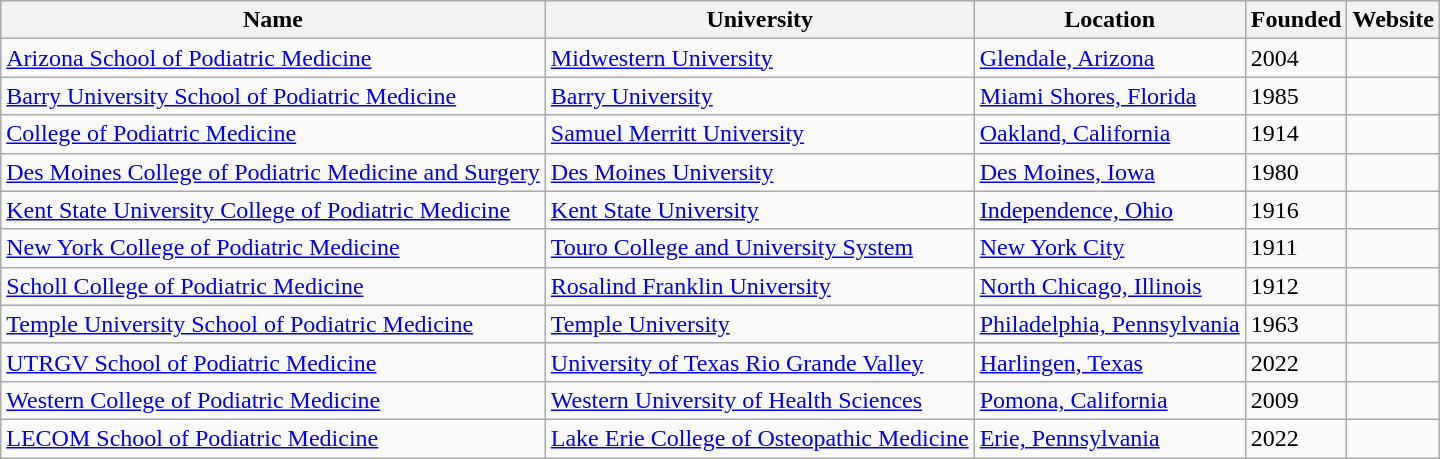<table class="wikitable sortable">
<tr>
<th>Name</th>
<th>University</th>
<th>Location</th>
<th>Founded</th>
<th>Website</th>
</tr>
<tr>
<td><a href='#'>Arizona School of Podiatric Medicine</a></td>
<td><a href='#'>Midwestern University</a></td>
<td><a href='#'>Glendale, Arizona</a></td>
<td>2004</td>
<td></td>
</tr>
<tr>
<td><a href='#'>Barry University School of Podiatric Medicine</a></td>
<td><a href='#'>Barry University</a></td>
<td><a href='#'>Miami Shores, Florida</a></td>
<td>1985</td>
<td></td>
</tr>
<tr>
<td><a href='#'>College of Podiatric Medicine</a></td>
<td><a href='#'>Samuel Merritt University</a></td>
<td><a href='#'>Oakland, California</a></td>
<td>1914</td>
<td></td>
</tr>
<tr>
<td><a href='#'>Des Moines College of Podiatric Medicine and Surgery</a></td>
<td><a href='#'>Des Moines University</a></td>
<td><a href='#'>Des Moines, Iowa</a></td>
<td>1980</td>
<td></td>
</tr>
<tr>
<td><a href='#'>Kent State University College of Podiatric Medicine</a></td>
<td><a href='#'>Kent State University</a></td>
<td><a href='#'>Independence, Ohio</a></td>
<td>1916</td>
<td></td>
</tr>
<tr>
<td><a href='#'>New York College of Podiatric Medicine</a></td>
<td><a href='#'>Touro College and University System</a></td>
<td><a href='#'>New York City</a></td>
<td>1911</td>
<td></td>
</tr>
<tr>
<td><a href='#'>Scholl College of Podiatric Medicine</a></td>
<td><a href='#'>Rosalind Franklin University</a></td>
<td><a href='#'>North Chicago, Illinois</a></td>
<td>1912</td>
<td></td>
</tr>
<tr>
<td><a href='#'>Temple University School of Podiatric Medicine</a></td>
<td><a href='#'>Temple University</a></td>
<td><a href='#'>Philadelphia, Pennsylvania</a></td>
<td>1963</td>
<td></td>
</tr>
<tr>
<td><a href='#'>UTRGV School of Podiatric Medicine</a></td>
<td><a href='#'>University of Texas Rio Grande Valley</a></td>
<td><a href='#'>Harlingen, Texas</a></td>
<td>2022</td>
<td></td>
</tr>
<tr>
<td><a href='#'>Western College of Podiatric Medicine</a></td>
<td><a href='#'>Western University of Health Sciences</a></td>
<td><a href='#'>Pomona, California</a></td>
<td>2009</td>
<td></td>
</tr>
<tr>
<td><a href='#'>LECOM School of Podiatric Medicine</a></td>
<td><a href='#'>Lake Erie College of Osteopathic Medicine</a></td>
<td><a href='#'>Erie, Pennsylvania</a></td>
<td>2022</td>
<td></td>
</tr>
</table>
